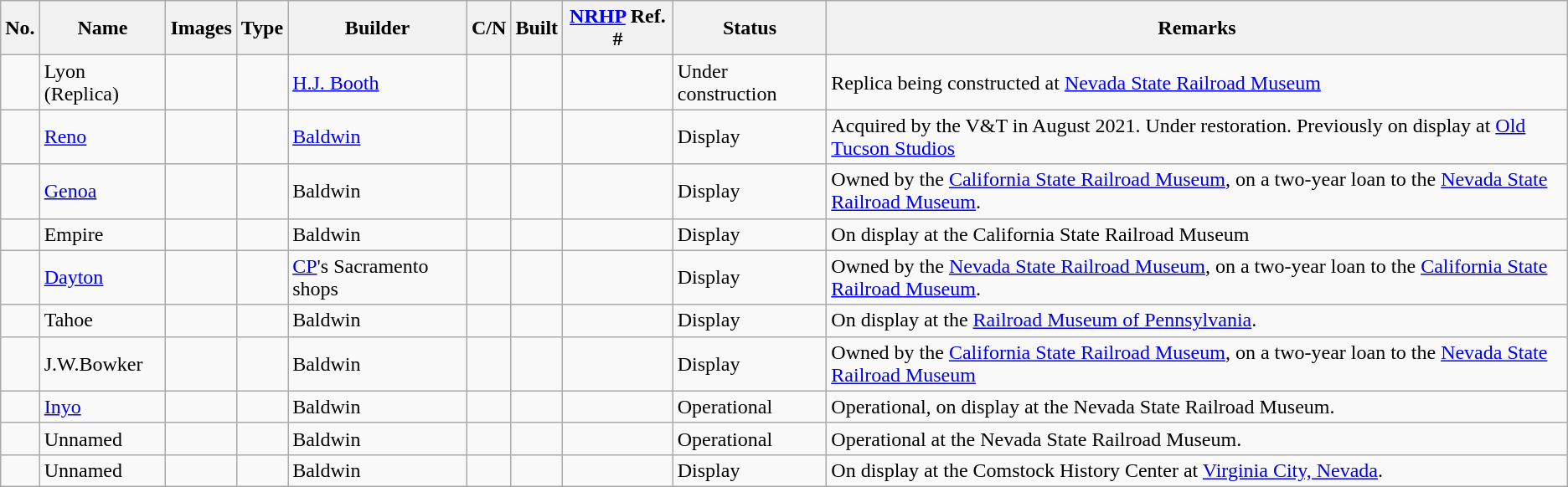<table class="wikitable">
<tr>
<th>No.</th>
<th>Name</th>
<th>Images</th>
<th>Type</th>
<th>Builder</th>
<th>C/N</th>
<th>Built</th>
<th><a href='#'>NRHP</a> Ref. #</th>
<th>Status</th>
<th>Remarks</th>
</tr>
<tr>
<td></td>
<td>Lyon (Replica)</td>
<td></td>
<td></td>
<td><a href='#'>H.J. Booth</a></td>
<td></td>
<td></td>
<td></td>
<td>Under construction</td>
<td>Replica being constructed at <a href='#'>Nevada State Railroad Museum</a></td>
</tr>
<tr>
<td></td>
<td><a href='#'>Reno</a></td>
<td></td>
<td></td>
<td><a href='#'>Baldwin</a></td>
<td></td>
<td></td>
<td></td>
<td>Display</td>
<td>Acquired by the V&T in August 2021. Under restoration. Previously on display at <a href='#'>Old Tucson Studios</a></td>
</tr>
<tr>
<td></td>
<td><a href='#'>Genoa</a></td>
<td></td>
<td></td>
<td>Baldwin</td>
<td></td>
<td></td>
<td></td>
<td>Display</td>
<td>Owned by the <a href='#'>California State Railroad Museum</a>, on a two-year loan to the <a href='#'>Nevada State Railroad Museum</a>.</td>
</tr>
<tr>
<td></td>
<td>Empire</td>
<td></td>
<td></td>
<td>Baldwin</td>
<td></td>
<td></td>
<td></td>
<td>Display</td>
<td>On display at the California State Railroad Museum</td>
</tr>
<tr>
<td></td>
<td><a href='#'>Dayton</a></td>
<td></td>
<td></td>
<td><a href='#'>CP</a>'s Sacramento shops</td>
<td></td>
<td></td>
<td></td>
<td>Display</td>
<td>Owned by the <a href='#'>Nevada State Railroad Museum</a>, on a two-year loan to the <a href='#'>California State Railroad Museum</a>.</td>
</tr>
<tr>
<td></td>
<td>Tahoe</td>
<td></td>
<td></td>
<td>Baldwin</td>
<td></td>
<td></td>
<td></td>
<td>Display</td>
<td>On display at the <a href='#'>Railroad Museum of Pennsylvania</a>.</td>
</tr>
<tr>
<td></td>
<td>J.W.Bowker</td>
<td></td>
<td></td>
<td>Baldwin</td>
<td></td>
<td></td>
<td></td>
<td>Display</td>
<td>Owned by the <a href='#'>California State Railroad Museum</a>, on a two-year loan to the <a href='#'>Nevada State Railroad Museum</a></td>
</tr>
<tr>
<td></td>
<td><a href='#'>Inyo</a></td>
<td></td>
<td></td>
<td>Baldwin</td>
<td></td>
<td></td>
<td></td>
<td>Operational</td>
<td>Operational, on display at the Nevada State Railroad Museum.</td>
</tr>
<tr>
<td></td>
<td>Unnamed</td>
<td></td>
<td></td>
<td>Baldwin</td>
<td></td>
<td></td>
<td></td>
<td>Operational</td>
<td>Operational at the Nevada State Railroad Museum.</td>
</tr>
<tr>
<td></td>
<td>Unnamed</td>
<td></td>
<td></td>
<td>Baldwin</td>
<td></td>
<td></td>
<td></td>
<td>Display</td>
<td>On display at the Comstock History Center at <a href='#'>Virginia City, Nevada</a>.</td>
</tr>
</table>
